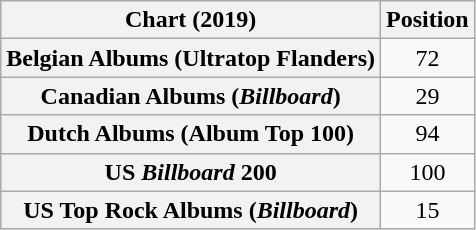<table class="wikitable sortable plainrowheaders" style="text-align:center">
<tr>
<th scope="col">Chart (2019)</th>
<th scope="col">Position</th>
</tr>
<tr>
<th scope="row">Belgian Albums (Ultratop Flanders)</th>
<td>72</td>
</tr>
<tr>
<th scope="row">Canadian Albums (<em>Billboard</em>)</th>
<td>29</td>
</tr>
<tr>
<th scope="row">Dutch Albums (Album Top 100)</th>
<td>94</td>
</tr>
<tr>
<th scope="row">US <em>Billboard</em> 200</th>
<td>100</td>
</tr>
<tr>
<th scope="row">US Top Rock Albums (<em>Billboard</em>)</th>
<td>15</td>
</tr>
</table>
